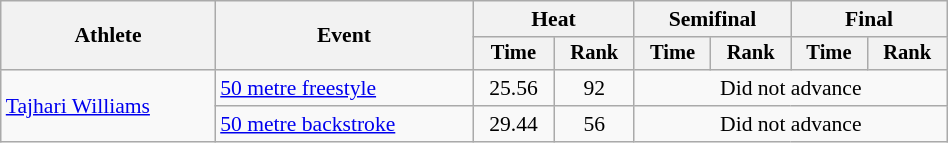<table class="wikitable" style="text-align:center; font-size:90%; width:50%;">
<tr>
<th rowspan="2">Athlete</th>
<th rowspan="2">Event</th>
<th colspan="2">Heat</th>
<th colspan="2">Semifinal</th>
<th colspan="2">Final</th>
</tr>
<tr style="font-size:95%">
<th>Time</th>
<th>Rank</th>
<th>Time</th>
<th>Rank</th>
<th>Time</th>
<th>Rank</th>
</tr>
<tr>
<td align=left rowspan=2><a href='#'>Tajhari Williams</a></td>
<td align=left><a href='#'>50 metre freestyle</a></td>
<td>25.56</td>
<td>92</td>
<td colspan=4>Did not advance</td>
</tr>
<tr>
<td align=left><a href='#'>50 metre backstroke</a></td>
<td>29.44</td>
<td>56</td>
<td colspan=4>Did not advance</td>
</tr>
</table>
